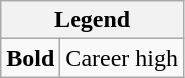<table class="wikitable mw-collapsible">
<tr>
<th colspan="2">Legend</th>
</tr>
<tr>
<td><strong>Bold</strong></td>
<td>Career high</td>
</tr>
</table>
